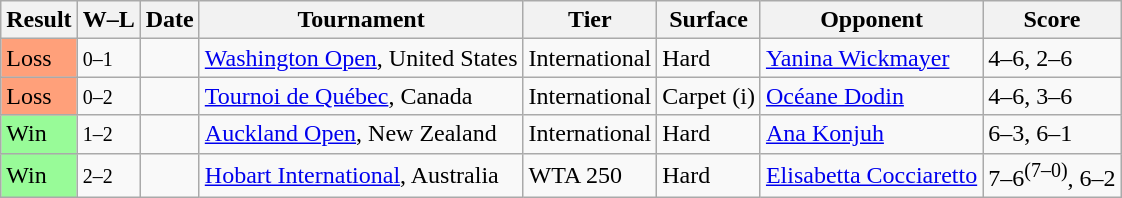<table class="sortable wikitable">
<tr>
<th>Result</th>
<th class="unsortable">W–L</th>
<th>Date</th>
<th>Tournament</th>
<th>Tier</th>
<th>Surface</th>
<th>Opponent</th>
<th class="unsortable">Score</th>
</tr>
<tr>
<td bgcolor="#ffa07a">Loss</td>
<td><small>0–1</small></td>
<td><a href='#'></a></td>
<td><a href='#'>Washington Open</a>, United States</td>
<td>International</td>
<td>Hard</td>
<td> <a href='#'>Yanina Wickmayer</a></td>
<td>4–6, 2–6</td>
</tr>
<tr>
<td bgcolor="#ffa07a">Loss</td>
<td><small>0–2</small></td>
<td><a href='#'></a></td>
<td><a href='#'>Tournoi de Québec</a>, Canada</td>
<td>International</td>
<td>Carpet (i)</td>
<td> <a href='#'>Océane Dodin</a></td>
<td>4–6, 3–6</td>
</tr>
<tr>
<td style="background:#98fb98;">Win</td>
<td><small>1–2</small></td>
<td><a href='#'></a></td>
<td><a href='#'>Auckland Open</a>, New Zealand</td>
<td>International</td>
<td>Hard</td>
<td> <a href='#'>Ana Konjuh</a></td>
<td>6–3, 6–1</td>
</tr>
<tr>
<td style="background:#98fb98;">Win</td>
<td><small>2–2</small></td>
<td><a href='#'></a></td>
<td><a href='#'>Hobart International</a>, Australia</td>
<td>WTA 250</td>
<td>Hard</td>
<td> <a href='#'>Elisabetta Cocciaretto</a></td>
<td>7–6<sup>(7–0)</sup>, 6–2</td>
</tr>
</table>
